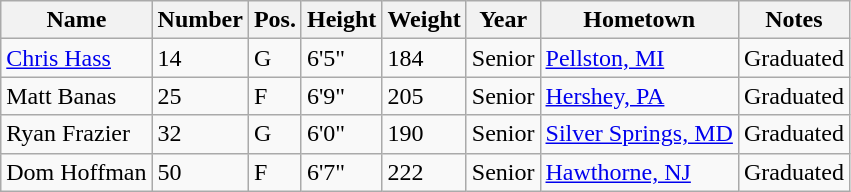<table class="wikitable sortable" border="1">
<tr>
<th>Name</th>
<th>Number</th>
<th>Pos.</th>
<th>Height</th>
<th>Weight</th>
<th>Year</th>
<th>Hometown</th>
<th class="unsortable">Notes</th>
</tr>
<tr>
<td><a href='#'>Chris Hass</a></td>
<td>14</td>
<td>G</td>
<td>6'5"</td>
<td>184</td>
<td>Senior</td>
<td><a href='#'>Pellston, MI</a></td>
<td>Graduated</td>
</tr>
<tr>
<td>Matt Banas</td>
<td>25</td>
<td>F</td>
<td>6'9"</td>
<td>205</td>
<td>Senior</td>
<td><a href='#'>Hershey, PA</a></td>
<td>Graduated</td>
</tr>
<tr>
<td>Ryan Frazier</td>
<td>32</td>
<td>G</td>
<td>6'0"</td>
<td>190</td>
<td>Senior</td>
<td><a href='#'>Silver Springs, MD</a></td>
<td>Graduated</td>
</tr>
<tr>
<td>Dom Hoffman</td>
<td>50</td>
<td>F</td>
<td>6'7"</td>
<td>222</td>
<td>Senior</td>
<td><a href='#'>Hawthorne, NJ</a></td>
<td>Graduated</td>
</tr>
</table>
